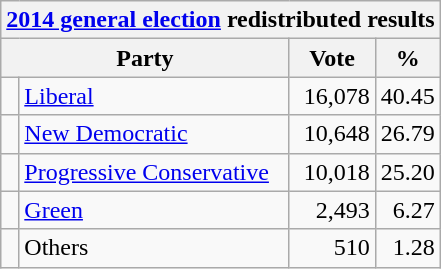<table class="wikitable">
<tr>
<th colspan="4"><a href='#'>2014 general election</a> redistributed results</th>
</tr>
<tr>
<th bgcolor="#DDDDFF" width="130px" colspan="2">Party</th>
<th bgcolor="#DDDDFF" width="50px">Vote</th>
<th bgcolor="#DDDDFF" width="30px">%</th>
</tr>
<tr>
<td> </td>
<td><a href='#'>Liberal</a></td>
<td align=right>16,078</td>
<td align=right>40.45</td>
</tr>
<tr>
<td> </td>
<td><a href='#'>New Democratic</a></td>
<td align=right>10,648</td>
<td align=right>26.79</td>
</tr>
<tr>
<td> </td>
<td><a href='#'>Progressive Conservative</a></td>
<td align=right>10,018</td>
<td align=right>25.20</td>
</tr>
<tr>
<td> </td>
<td><a href='#'>Green</a></td>
<td align=right>2,493</td>
<td align=right>6.27</td>
</tr>
<tr>
<td> </td>
<td>Others</td>
<td align=right>510</td>
<td align=right>1.28</td>
</tr>
</table>
